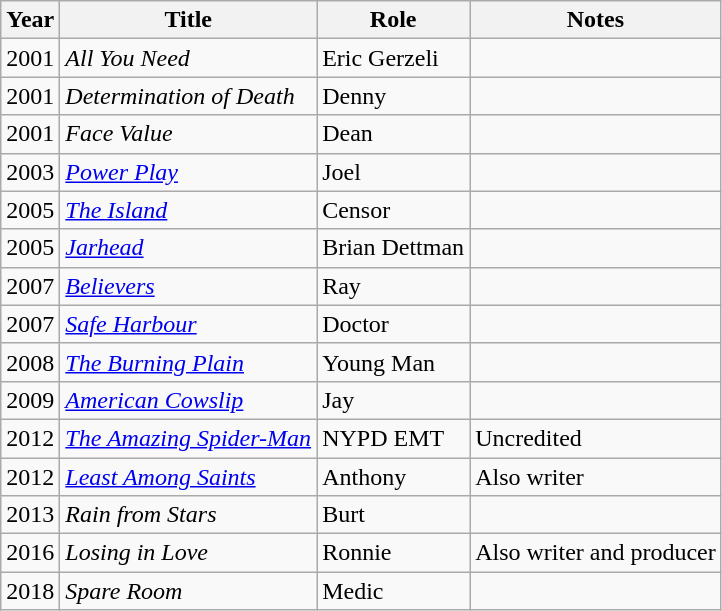<table class="wikitable sortable">
<tr>
<th>Year</th>
<th>Title</th>
<th>Role</th>
<th>Notes</th>
</tr>
<tr>
<td>2001</td>
<td><em>All You Need</em></td>
<td>Eric Gerzeli</td>
<td></td>
</tr>
<tr>
<td>2001</td>
<td><em>Determination of Death</em></td>
<td>Denny</td>
<td></td>
</tr>
<tr>
<td>2001</td>
<td><em>Face Value</em></td>
<td>Dean</td>
<td></td>
</tr>
<tr>
<td>2003</td>
<td><a href='#'><em>Power Play</em></a></td>
<td>Joel</td>
<td></td>
</tr>
<tr>
<td>2005</td>
<td><a href='#'><em>The Island</em></a></td>
<td>Censor</td>
<td></td>
</tr>
<tr>
<td>2005</td>
<td><a href='#'><em>Jarhead</em></a></td>
<td>Brian Dettman</td>
<td></td>
</tr>
<tr>
<td>2007</td>
<td><a href='#'><em>Believers</em></a></td>
<td>Ray</td>
<td></td>
</tr>
<tr>
<td>2007</td>
<td><a href='#'><em>Safe Harbour</em></a></td>
<td>Doctor</td>
<td></td>
</tr>
<tr>
<td>2008</td>
<td><em><a href='#'>The Burning Plain</a></em></td>
<td>Young Man</td>
<td></td>
</tr>
<tr>
<td>2009</td>
<td><em><a href='#'>American Cowslip</a></em></td>
<td>Jay</td>
<td></td>
</tr>
<tr>
<td>2012</td>
<td><a href='#'><em>The Amazing Spider-Man</em></a></td>
<td>NYPD EMT</td>
<td>Uncredited</td>
</tr>
<tr>
<td>2012</td>
<td><em><a href='#'>Least Among Saints</a></em></td>
<td>Anthony</td>
<td>Also writer</td>
</tr>
<tr>
<td>2013</td>
<td><em>Rain from Stars</em></td>
<td>Burt</td>
<td></td>
</tr>
<tr>
<td>2016</td>
<td><em>Losing in Love</em></td>
<td>Ronnie</td>
<td>Also writer and producer</td>
</tr>
<tr>
<td>2018</td>
<td><em>Spare Room</em></td>
<td>Medic</td>
<td></td>
</tr>
</table>
